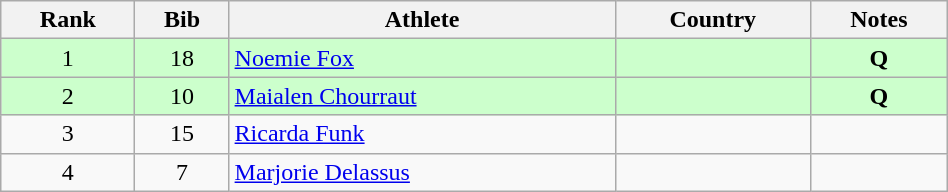<table class="wikitable" style="text-align:center;width: 50%;">
<tr>
<th>Rank</th>
<th>Bib</th>
<th>Athlete</th>
<th>Country</th>
<th>Notes</th>
</tr>
<tr bgcolor=ccffcc>
<td>1</td>
<td>18</td>
<td align=left><a href='#'>Noemie Fox</a></td>
<td align=left></td>
<td><strong>Q</strong></td>
</tr>
<tr bgcolor=ccffcc>
<td>2</td>
<td>10</td>
<td align=left><a href='#'>Maialen Chourraut</a></td>
<td align=left></td>
<td><strong>Q</strong></td>
</tr>
<tr>
<td>3</td>
<td>15</td>
<td align=left><a href='#'>Ricarda Funk</a></td>
<td align=left></td>
<td></td>
</tr>
<tr>
<td>4</td>
<td>7</td>
<td align=left><a href='#'>Marjorie Delassus</a></td>
<td align=left></td>
<td></td>
</tr>
</table>
